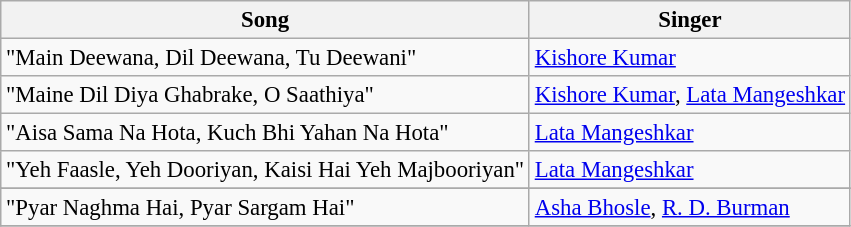<table class="wikitable" style="font-size:95%;">
<tr>
<th>Song</th>
<th>Singer</th>
</tr>
<tr>
<td>"Main Deewana, Dil Deewana, Tu Deewani"</td>
<td><a href='#'>Kishore Kumar</a></td>
</tr>
<tr>
<td>"Maine Dil Diya Ghabrake, O Saathiya"</td>
<td><a href='#'>Kishore Kumar</a>, <a href='#'>Lata Mangeshkar</a></td>
</tr>
<tr>
<td>"Aisa Sama Na Hota, Kuch Bhi Yahan Na Hota"</td>
<td><a href='#'>Lata Mangeshkar</a></td>
</tr>
<tr>
<td>"Yeh Faasle, Yeh Dooriyan, Kaisi Hai Yeh Majbooriyan"</td>
<td><a href='#'>Lata Mangeshkar</a></td>
</tr>
<tr>
</tr>
<tr>
<td>"Pyar Naghma Hai, Pyar Sargam Hai"</td>
<td><a href='#'>Asha Bhosle</a>, <a href='#'>R. D. Burman</a></td>
</tr>
<tr>
</tr>
</table>
